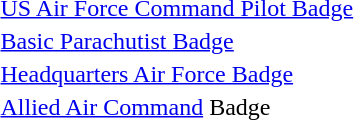<table>
<tr>
<td></td>
<td><a href='#'>US Air Force Command Pilot Badge</a></td>
</tr>
<tr>
<td></td>
<td><a href='#'>Basic Parachutist Badge</a></td>
</tr>
<tr>
<td></td>
<td><a href='#'>Headquarters Air Force Badge</a></td>
</tr>
<tr>
<td></td>
<td><a href='#'>Allied Air Command</a> Badge</td>
</tr>
</table>
